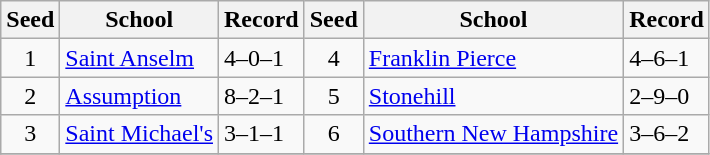<table class="wikitable">
<tr>
<th>Seed</th>
<th>School</th>
<th>Record</th>
<th>Seed</th>
<th>School</th>
<th>Record</th>
</tr>
<tr>
<td align=center>1</td>
<td><a href='#'>Saint Anselm</a></td>
<td>4–0–1</td>
<td align=center>4</td>
<td><a href='#'>Franklin Pierce</a></td>
<td>4–6–1</td>
</tr>
<tr>
<td align=center>2</td>
<td><a href='#'>Assumption</a></td>
<td>8–2–1</td>
<td align=center>5</td>
<td><a href='#'>Stonehill</a></td>
<td>2–9–0</td>
</tr>
<tr>
<td align=center>3</td>
<td><a href='#'>Saint Michael's</a></td>
<td>3–1–1</td>
<td align=center>6</td>
<td><a href='#'>Southern New Hampshire</a></td>
<td>3–6–2</td>
</tr>
<tr>
</tr>
</table>
